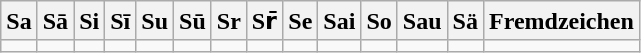<table class="wikitable">
<tr>
<th>Sa</th>
<th>Sā</th>
<th>Si</th>
<th>Sī</th>
<th>Su</th>
<th>Sū</th>
<th>Sr</th>
<th>Sr̄</th>
<th>Se</th>
<th>Sai</th>
<th>So</th>
<th>Sau</th>
<th>Sä</th>
<th>Fremdzeichen</th>
</tr>
<tr>
<td></td>
<td></td>
<td></td>
<td></td>
<td></td>
<td></td>
<td></td>
<td></td>
<td></td>
<td></td>
<td></td>
<td></td>
<td></td>
<td></td>
</tr>
</table>
